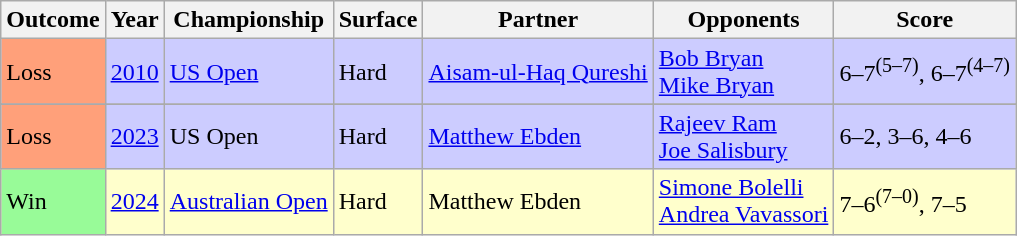<table class="sortable wikitable">
<tr>
<th>Outcome</th>
<th>Year</th>
<th>Championship</th>
<th>Surface</th>
<th>Partner</th>
<th>Opponents</th>
<th class="unsortable">Score</th>
</tr>
<tr style="background:#ccf;">
<td style="background:#ffa07a;">Loss</td>
<td><a href='#'>2010</a></td>
<td><a href='#'>US Open</a></td>
<td>Hard</td>
<td> <a href='#'>Aisam-ul-Haq Qureshi</a></td>
<td> <a href='#'>Bob Bryan</a> <br>  <a href='#'>Mike Bryan</a></td>
<td>6–7<sup>(5–7)</sup>, 6–7<sup>(4–7)</sup></td>
</tr>
<tr>
</tr>
<tr style="background:#ccf;">
<td style="background:#ffa07a;">Loss</td>
<td><a href='#'>2023</a></td>
<td>US Open</td>
<td>Hard</td>
<td> <a href='#'>Matthew Ebden</a></td>
<td> <a href='#'>Rajeev Ram</a><br> <a href='#'>Joe Salisbury</a></td>
<td>6–2, 3–6, 4–6</td>
</tr>
<tr style="background:#ffc;">
<td bgcolor=98fb98>Win</td>
<td><a href='#'>2024</a></td>
<td><a href='#'>Australian Open</a></td>
<td>Hard</td>
<td> Matthew Ebden</td>
<td> <a href='#'>Simone Bolelli</a><br> <a href='#'>Andrea Vavassori</a></td>
<td>7–6<sup>(7–0)</sup>, 7–5</td>
</tr>
</table>
